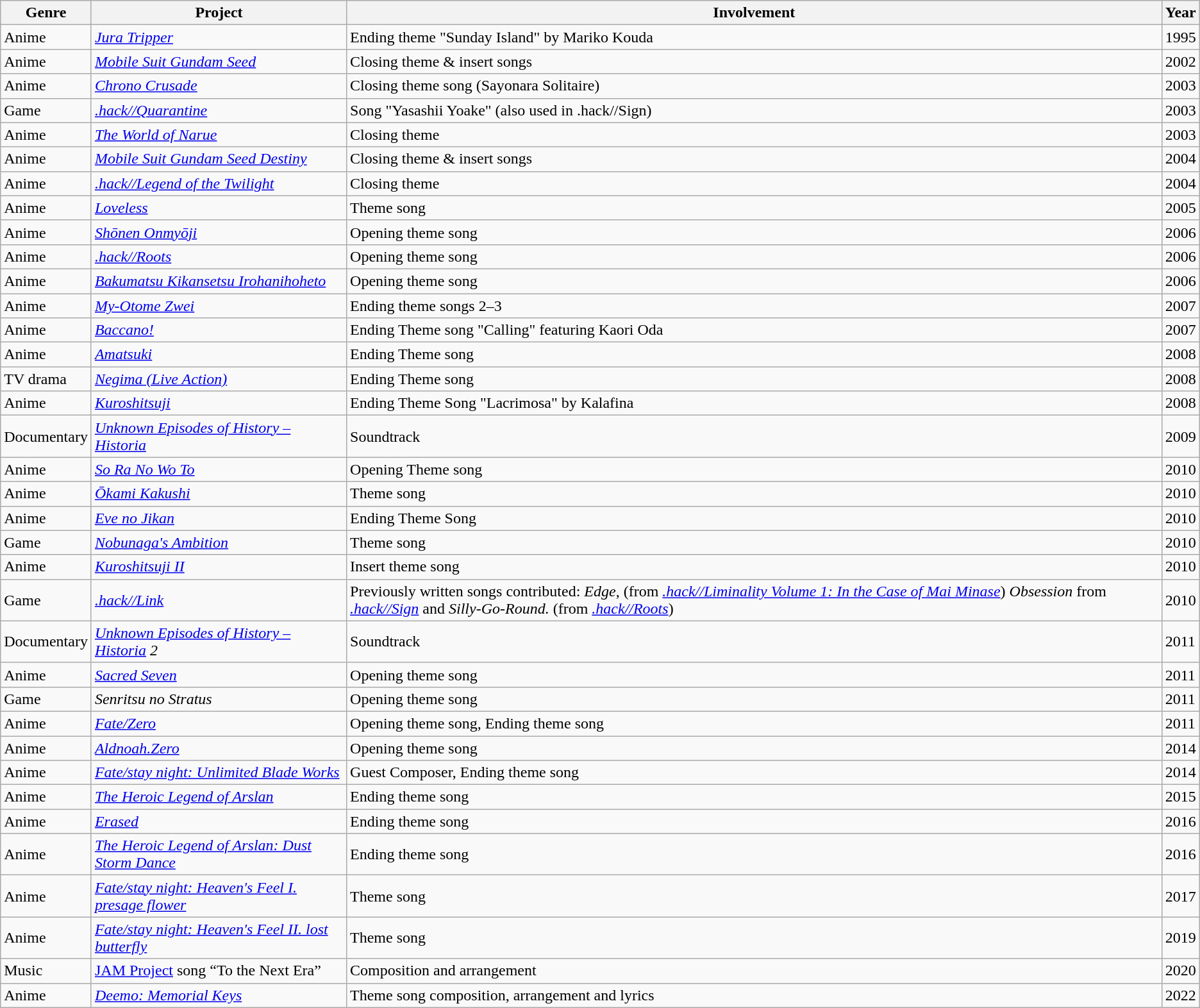<table class="wikitable sortable">
<tr>
<th>Genre</th>
<th>Project</th>
<th>Involvement</th>
<th>Year</th>
</tr>
<tr>
<td>Anime</td>
<td><em><a href='#'>Jura Tripper</a></em></td>
<td>Ending theme "Sunday Island" by Mariko Kouda </td>
<td>1995</td>
</tr>
<tr>
<td>Anime</td>
<td><em><a href='#'>Mobile Suit Gundam Seed</a></em></td>
<td>Closing theme & insert songs</td>
<td>2002</td>
</tr>
<tr>
<td>Anime</td>
<td><em><a href='#'>Chrono Crusade</a></em></td>
<td>Closing theme song (Sayonara Solitaire)</td>
<td>2003</td>
</tr>
<tr>
<td>Game</td>
<td><em><a href='#'>.hack//Quarantine</a></em></td>
<td>Song "Yasashii Yoake" (also used in .hack//Sign)</td>
<td>2003</td>
</tr>
<tr>
<td>Anime</td>
<td><em><a href='#'>The World of Narue</a></em></td>
<td>Closing theme</td>
<td>2003</td>
</tr>
<tr>
<td>Anime</td>
<td><em><a href='#'>Mobile Suit Gundam Seed Destiny</a></em></td>
<td>Closing theme & insert songs</td>
<td>2004</td>
</tr>
<tr>
<td>Anime</td>
<td><em><a href='#'>.hack//Legend of the Twilight</a></em></td>
<td>Closing theme</td>
<td>2004</td>
</tr>
<tr>
<td>Anime</td>
<td><em><a href='#'>Loveless</a></em></td>
<td>Theme song</td>
<td>2005</td>
</tr>
<tr>
<td>Anime</td>
<td><em><a href='#'>Shōnen Onmyōji</a></em></td>
<td>Opening theme song</td>
<td>2006</td>
</tr>
<tr>
<td>Anime</td>
<td><em><a href='#'>.hack//Roots</a></em></td>
<td>Opening theme song</td>
<td>2006</td>
</tr>
<tr>
<td>Anime</td>
<td><em><a href='#'>Bakumatsu Kikansetsu Irohanihoheto</a></em></td>
<td>Opening theme song</td>
<td>2006</td>
</tr>
<tr>
<td>Anime</td>
<td><em><a href='#'>My-Otome Zwei</a></em></td>
<td>Ending theme songs 2–3</td>
<td>2007</td>
</tr>
<tr>
<td>Anime</td>
<td><em><a href='#'>Baccano!</a></em></td>
<td>Ending Theme song "Calling" featuring Kaori Oda </td>
<td>2007</td>
</tr>
<tr>
<td>Anime</td>
<td><em><a href='#'>Amatsuki</a></em></td>
<td>Ending Theme song</td>
<td>2008</td>
</tr>
<tr>
<td>TV drama</td>
<td><em><a href='#'>Negima (Live Action)</a></em></td>
<td>Ending Theme song</td>
<td>2008</td>
</tr>
<tr>
<td>Anime</td>
<td><em><a href='#'>Kuroshitsuji</a></em></td>
<td>Ending Theme Song "Lacrimosa" by Kalafina </td>
<td>2008</td>
</tr>
<tr>
<td>Documentary</td>
<td><em><a href='#'>Unknown Episodes of History – Historia</a></em></td>
<td>Soundtrack</td>
<td>2009</td>
</tr>
<tr>
<td>Anime</td>
<td><em><a href='#'>So Ra No Wo To</a></em></td>
<td>Opening Theme song</td>
<td>2010</td>
</tr>
<tr>
<td>Anime</td>
<td><em><a href='#'>Ōkami Kakushi</a></em></td>
<td>Theme song</td>
<td>2010</td>
</tr>
<tr>
<td>Anime</td>
<td><em><a href='#'>Eve no Jikan</a></em></td>
<td>Ending Theme Song</td>
<td>2010</td>
</tr>
<tr>
<td>Game</td>
<td><em><a href='#'>Nobunaga's Ambition</a></em></td>
<td>Theme song</td>
<td>2010</td>
</tr>
<tr>
<td>Anime</td>
<td><em><a href='#'>Kuroshitsuji II</a></em></td>
<td>Insert theme song</td>
<td>2010</td>
</tr>
<tr>
<td>Game</td>
<td><em><a href='#'>.hack//Link</a></em></td>
<td>Previously written songs contributed: <em>Edge</em>, (from <em><a href='#'>.hack//Liminality Volume 1: In the Case of Mai Minase</a></em>) <em>Obsession</em> from <em><a href='#'>.hack//Sign</a></em> and <em>Silly-Go-Round.</em> (from <em><a href='#'>.hack//Roots</a></em>)</td>
<td>2010</td>
</tr>
<tr>
<td>Documentary</td>
<td><em><a href='#'>Unknown Episodes of History – Historia</a> 2</em></td>
<td>Soundtrack</td>
<td>2011</td>
</tr>
<tr>
<td>Anime</td>
<td><em><a href='#'>Sacred Seven</a></em></td>
<td>Opening theme song</td>
<td>2011</td>
</tr>
<tr>
<td>Game</td>
<td><em>Senritsu no Stratus</em></td>
<td>Opening theme song</td>
<td>2011</td>
</tr>
<tr>
<td>Anime</td>
<td><em><a href='#'>Fate/Zero</a></em></td>
<td>Opening theme song, Ending theme song</td>
<td>2011</td>
</tr>
<tr>
<td>Anime</td>
<td><em><a href='#'>Aldnoah.Zero</a></em></td>
<td>Opening theme song</td>
<td>2014</td>
</tr>
<tr>
<td>Anime</td>
<td><em><a href='#'>Fate/stay night: Unlimited Blade Works</a></em></td>
<td>Guest Composer, Ending theme song</td>
<td>2014</td>
</tr>
<tr>
<td>Anime</td>
<td><em><a href='#'>The Heroic Legend of Arslan</a></em></td>
<td>Ending theme song</td>
<td>2015</td>
</tr>
<tr>
<td>Anime</td>
<td><em><a href='#'>Erased</a></em></td>
<td>Ending theme song</td>
<td>2016</td>
</tr>
<tr>
<td>Anime</td>
<td><em><a href='#'>The Heroic Legend of Arslan: Dust Storm Dance</a></em></td>
<td>Ending theme song</td>
<td>2016</td>
</tr>
<tr>
<td>Anime</td>
<td><em><a href='#'>Fate/stay night: Heaven's Feel I. presage flower</a></em></td>
<td>Theme song</td>
<td>2017</td>
</tr>
<tr>
<td>Anime</td>
<td><em><a href='#'>Fate/stay night: Heaven's Feel II. lost butterfly</a></em></td>
<td>Theme song</td>
<td>2019</td>
</tr>
<tr>
<td>Music</td>
<td><a href='#'>JAM Project</a> song “To the Next Era”</td>
<td>Composition and arrangement</td>
<td>2020</td>
</tr>
<tr>
<td>Anime</td>
<td><em><a href='#'>Deemo: Memorial Keys</a></em></td>
<td>Theme song composition, arrangement and lyrics</td>
<td>2022</td>
</tr>
</table>
